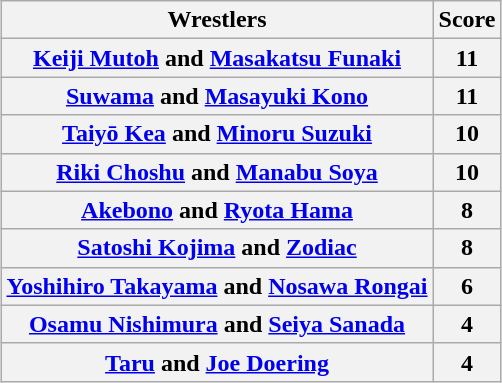<table class="wikitable" style="margin: 1em auto 1em auto">
<tr>
<th>Wrestlers</th>
<th>Score</th>
</tr>
<tr>
<th><a href='#'>Keiji Mutoh</a> and <a href='#'>Masakatsu Funaki</a></th>
<th>11</th>
</tr>
<tr>
<th><a href='#'>Suwama</a> and <a href='#'>Masayuki Kono</a></th>
<th>11</th>
</tr>
<tr>
<th><a href='#'>Taiyō Kea</a> and <a href='#'>Minoru Suzuki</a></th>
<th>10</th>
</tr>
<tr>
<th><a href='#'>Riki Choshu</a> and <a href='#'>Manabu Soya</a></th>
<th>10</th>
</tr>
<tr>
<th><a href='#'>Akebono</a> and <a href='#'>Ryota Hama</a></th>
<th>8</th>
</tr>
<tr>
<th><a href='#'>Satoshi Kojima</a> and <a href='#'>Zodiac</a></th>
<th>8</th>
</tr>
<tr>
<th><a href='#'>Yoshihiro Takayama</a> and <a href='#'>Nosawa Rongai</a></th>
<th>6</th>
</tr>
<tr>
<th><a href='#'>Osamu Nishimura</a> and <a href='#'>Seiya Sanada</a></th>
<th>4</th>
</tr>
<tr>
<th><a href='#'>Taru</a> and <a href='#'>Joe Doering</a></th>
<th>4</th>
</tr>
</table>
